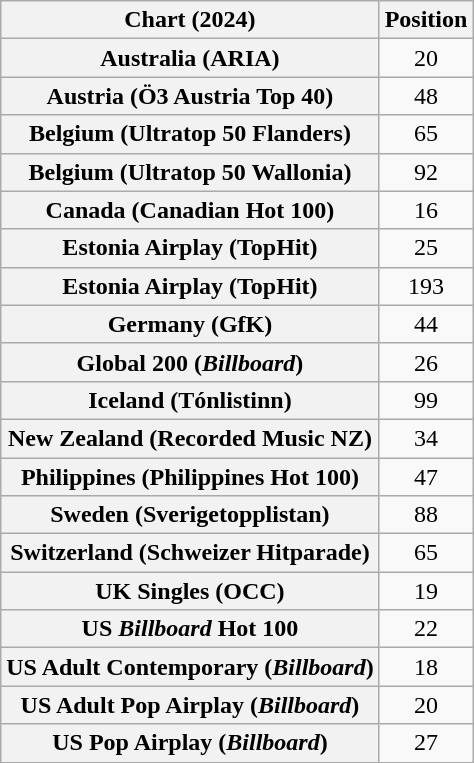<table class="wikitable sortable plainrowheaders" style="text-align:center">
<tr>
<th scope="col">Chart (2024)</th>
<th scope="col">Position</th>
</tr>
<tr>
<th scope="row">Australia (ARIA)</th>
<td>20</td>
</tr>
<tr>
<th scope="row">Austria (Ö3 Austria Top 40)</th>
<td>48</td>
</tr>
<tr>
<th scope="row">Belgium (Ultratop 50 Flanders)</th>
<td>65</td>
</tr>
<tr>
<th scope="row">Belgium (Ultratop 50 Wallonia)</th>
<td>92</td>
</tr>
<tr>
<th scope="row">Canada (Canadian Hot 100)</th>
<td>16</td>
</tr>
<tr>
<th scope="row">Estonia Airplay (TopHit)</th>
<td>25</td>
</tr>
<tr>
<th scope="row">Estonia Airplay (TopHit)<br></th>
<td>193</td>
</tr>
<tr>
<th scope="row">Germany (GfK)</th>
<td>44</td>
</tr>
<tr>
<th scope="row">Global 200 (<em>Billboard</em>)</th>
<td>26</td>
</tr>
<tr>
<th scope="row">Iceland (Tónlistinn)</th>
<td>99</td>
</tr>
<tr>
<th scope="row">New Zealand (Recorded Music NZ)</th>
<td>34</td>
</tr>
<tr>
<th scope="row">Philippines (Philippines Hot 100)</th>
<td>47</td>
</tr>
<tr>
<th scope="row">Sweden (Sverigetopplistan)</th>
<td>88</td>
</tr>
<tr>
<th scope="row">Switzerland (Schweizer Hitparade)</th>
<td>65</td>
</tr>
<tr>
<th scope="row">UK Singles (OCC)</th>
<td>19</td>
</tr>
<tr>
<th scope="row">US <em>Billboard</em> Hot 100</th>
<td>22</td>
</tr>
<tr>
<th scope="row">US Adult Contemporary (<em>Billboard</em>)</th>
<td>18</td>
</tr>
<tr>
<th scope="row">US Adult Pop Airplay (<em>Billboard</em>)</th>
<td>20</td>
</tr>
<tr>
<th scope="row">US Pop Airplay (<em>Billboard</em>)</th>
<td>27</td>
</tr>
</table>
